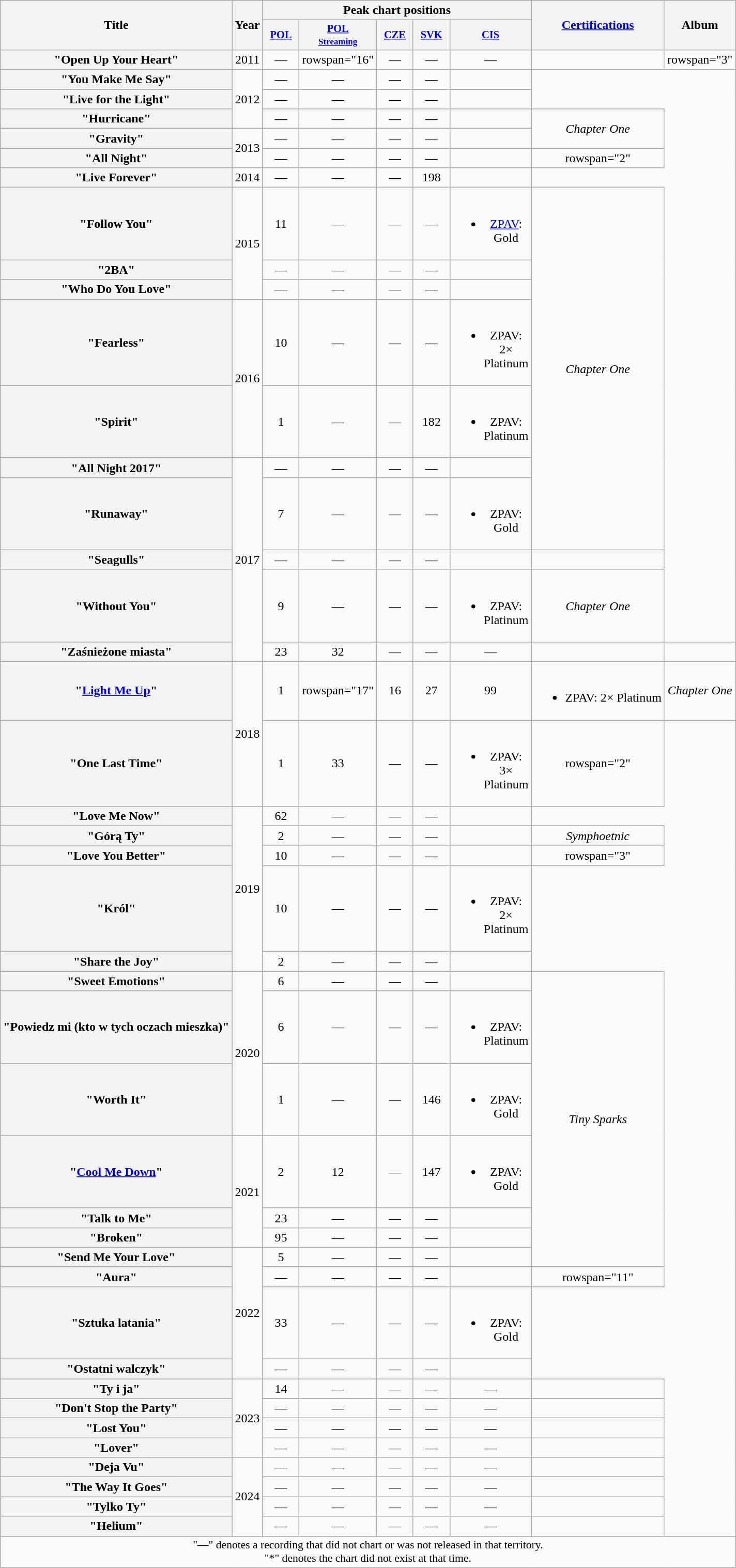<table class="wikitable plainrowheaders" style="text-align:center;">
<tr>
<th scope="col" rowspan=2>Title</th>
<th scope="col" rowspan=2>Year</th>
<th scope="col" colspan=5>Peak chart positions</th>
<th scope="col" rowspan=2><a href='#'>Certifications</a></th>
<th scope="col" rowspan=2>Album</th>
</tr>
<tr>
<th scope="col" style="width:3em;font-size:85%;"><a href='#'>POL</a><br></th>
<th scope="col" style="width:3em;font-size:85%;"><a href='#'>POL<br><small>Streaming</small></a><br></th>
<th scope="col" style="width:3em;font-size:85%;"><a href='#'>CZE</a><br></th>
<th scope="col" style="width:3em;font-size:85%;"><a href='#'>SVK</a><br></th>
<th scope="col" style="width:3em;font-size:85%;"><a href='#'>CIS</a><br></th>
</tr>
<tr>
<th scope="row">"Open Up Your Heart"<br></th>
<td>2011</td>
<td>—</td>
<td>rowspan="16" </td>
<td>—</td>
<td>—</td>
<td>—</td>
<td></td>
<td>rowspan="3" </td>
</tr>
<tr>
<th scope="row">"You Make Me Say"<br></th>
<td rowspan="3">2012</td>
<td>—</td>
<td>—</td>
<td>—</td>
<td>—</td>
<td></td>
</tr>
<tr>
<th scope="row">"Live for the Light"<br></th>
<td>—</td>
<td>—</td>
<td>—</td>
<td>—</td>
<td></td>
</tr>
<tr>
<th scope="row">"Hurricane"<br></th>
<td>—</td>
<td>—</td>
<td>—</td>
<td>—</td>
<td></td>
<td rowspan="2"><em>Chapter One</em></td>
</tr>
<tr>
<th scope="row">"Gravity"<br></th>
<td rowspan="2">2013</td>
<td>—</td>
<td>—</td>
<td>—</td>
<td>—</td>
<td></td>
</tr>
<tr>
<th scope="row">"All Night"<br></th>
<td>—</td>
<td>—</td>
<td>—</td>
<td>—</td>
<td></td>
<td>rowspan="2" </td>
</tr>
<tr>
<th scope="row">"Live Forever"<br></th>
<td>2014</td>
<td>—</td>
<td>—</td>
<td>—</td>
<td>198</td>
<td></td>
</tr>
<tr>
<th scope="row">"Follow You"<br></th>
<td rowspan="3">2015</td>
<td>11</td>
<td>—</td>
<td>—</td>
<td>—</td>
<td><br><ul><li><a href='#'>ZPAV</a>: Gold</li></ul></td>
<td rowspan="7"><em>Chapter One</em></td>
</tr>
<tr>
<th scope="row">"2BA"</th>
<td>—</td>
<td>—</td>
<td>—</td>
<td>—</td>
<td></td>
</tr>
<tr>
<th scope="row">"Who Do You Love"<br></th>
<td>—</td>
<td>—</td>
<td>—</td>
<td>—</td>
<td></td>
</tr>
<tr>
<th scope="row">"Fearless"<br></th>
<td rowspan="2">2016</td>
<td>10</td>
<td>—</td>
<td>—</td>
<td>—</td>
<td><br><ul><li>ZPAV: 2× Platinum</li></ul></td>
</tr>
<tr>
<th scope="row">"Spirit"<br></th>
<td>1</td>
<td>—</td>
<td>—</td>
<td>182</td>
<td><br><ul><li>ZPAV: Platinum</li></ul></td>
</tr>
<tr>
<th scope="row">"All Night 2017"<br></th>
<td rowspan="5">2017</td>
<td>—</td>
<td>—</td>
<td>—</td>
<td>—</td>
<td></td>
</tr>
<tr>
<th scope="row">"Runaway"<br></th>
<td>7</td>
<td>—</td>
<td>—</td>
<td>—</td>
<td><br><ul><li>ZPAV: Gold</li></ul></td>
</tr>
<tr>
<th scope="row">"Seagulls"</th>
<td>—</td>
<td>—</td>
<td>—</td>
<td>—</td>
<td></td>
<td></td>
</tr>
<tr>
<th scope="row">"Without You"<br></th>
<td>9</td>
<td>—</td>
<td>—</td>
<td>—</td>
<td><br><ul><li>ZPAV: Platinum</li></ul></td>
<td><em>Chapter One</em></td>
</tr>
<tr>
<th scope="row">"Zaśnieżone miasta"<br></th>
<td>23</td>
<td>32</td>
<td>—</td>
<td>—</td>
<td>—</td>
<td></td>
<td></td>
</tr>
<tr>
<th scope="row">"<a href='#'>Light Me Up</a>"<br></th>
<td rowspan="2">2018</td>
<td>1</td>
<td>rowspan="17" </td>
<td>16</td>
<td>27</td>
<td>99</td>
<td><br><ul><li>ZPAV: 2× Platinum</li></ul></td>
<td><em>Chapter One</em></td>
</tr>
<tr>
<th scope="row">"One Last Time"<br></th>
<td>1</td>
<td>33</td>
<td>—</td>
<td>—</td>
<td><br><ul><li>ZPAV: 3× Platinum</li></ul></td>
<td>rowspan="2" </td>
</tr>
<tr>
<th scope="row">"Love Me Now"<br></th>
<td rowspan="5">2019</td>
<td>62</td>
<td>—</td>
<td>—</td>
<td>—</td>
<td></td>
</tr>
<tr>
<th scope="row">"Górą Ty"<br></th>
<td>2</td>
<td>—</td>
<td>—</td>
<td>—</td>
<td></td>
<td><em>Symphoetnic</em></td>
</tr>
<tr>
<th scope="row">"Love You Better"</th>
<td>10</td>
<td>—</td>
<td>—</td>
<td>—</td>
<td></td>
<td>rowspan="3" </td>
</tr>
<tr>
<th scope="row">"Król"<br></th>
<td>10</td>
<td>—</td>
<td>—</td>
<td>—</td>
<td><br><ul><li>ZPAV: 2× Platinum</li></ul></td>
</tr>
<tr>
<th scope="row">"Share the Joy"</th>
<td>2</td>
<td>—</td>
<td>—</td>
<td>—</td>
<td></td>
</tr>
<tr>
<th scope="row">"Sweet Emotions"<br></th>
<td rowspan="3">2020</td>
<td>6</td>
<td>—</td>
<td>—</td>
<td>—</td>
<td></td>
<td rowspan="7"><em>Tiny Sparks</em></td>
</tr>
<tr>
<th scope="row">"Powiedz mi (kto w tych oczach mieszka)"<br></th>
<td>6</td>
<td>—</td>
<td>—</td>
<td>—</td>
<td><br><ul><li>ZPAV: Platinum</li></ul></td>
</tr>
<tr>
<th scope="row">"Worth It"<br></th>
<td>1</td>
<td>—</td>
<td>—</td>
<td>146</td>
<td><br><ul><li>ZPAV: Gold</li></ul></td>
</tr>
<tr>
<th scope="row">"<a href='#'>Cool Me Down</a>"<br></th>
<td rowspan="3">2021</td>
<td>2</td>
<td>12</td>
<td>—</td>
<td>147</td>
<td><br><ul><li>ZPAV: Gold</li></ul></td>
</tr>
<tr>
<th scope="row">"Talk to Me"<br></th>
<td>23</td>
<td>—</td>
<td>—</td>
<td>—</td>
<td></td>
</tr>
<tr>
<th scope="row">"Broken"<br></th>
<td>95</td>
<td>—</td>
<td>—</td>
<td>—</td>
<td></td>
</tr>
<tr>
<th scope="row">"Send Me Your Love"<br></th>
<td rowspan="4">2022</td>
<td>5</td>
<td>—</td>
<td>—</td>
<td>—</td>
<td></td>
</tr>
<tr>
<th scope="row">"Aura"<br></th>
<td>—</td>
<td>—</td>
<td>—</td>
<td>—</td>
<td></td>
<td>rowspan="11" </td>
</tr>
<tr>
<th scope="row">"Sztuka latania"<br></th>
<td>33</td>
<td>—</td>
<td>—</td>
<td>—</td>
<td><br><ul><li>ZPAV: Gold</li></ul></td>
</tr>
<tr>
<th scope="row">"Ostatni walczyk"<br></th>
<td>—</td>
<td>—</td>
<td>—</td>
<td>—</td>
<td></td>
</tr>
<tr>
<th scope="row">"Ty i ja"<br></th>
<td rowspan="4">2023</td>
<td>14</td>
<td>—</td>
<td>—</td>
<td>—</td>
<td>—</td>
<td></td>
</tr>
<tr>
<th scope="row">"Don't Stop the Party"<br></th>
<td>—</td>
<td>—</td>
<td>—</td>
<td>—</td>
<td>—</td>
<td></td>
</tr>
<tr>
<th scope="row">"Lost You"</th>
<td>—</td>
<td>—</td>
<td>—</td>
<td>—</td>
<td>—</td>
<td></td>
</tr>
<tr>
<th scope="row">"Lover"<br></th>
<td>—</td>
<td>—</td>
<td>—</td>
<td>—</td>
<td>—</td>
<td></td>
</tr>
<tr>
<th scope="row">"Deja Vu"<br></th>
<td rowspan="4">2024</td>
<td>—</td>
<td>—</td>
<td>—</td>
<td>—</td>
<td>—</td>
<td></td>
</tr>
<tr>
<th scope="row">"The Way It Goes"<br></th>
<td>—</td>
<td>—</td>
<td>—</td>
<td>—</td>
<td>—</td>
<td></td>
</tr>
<tr>
<th scope="row">"Tylko Ty"<br></th>
<td>—</td>
<td>—</td>
<td>—</td>
<td>—</td>
<td>—</td>
<td></td>
</tr>
<tr>
<th scope="row">"Helium"</th>
<td>—</td>
<td>—</td>
<td>—</td>
<td>—</td>
<td>—</td>
<td></td>
</tr>
<tr>
<td colspan="9" style="font-size:90%">"—" denotes a recording that did not chart or was not released in that territory.<br>"*" denotes the chart did not exist at that time.</td>
</tr>
</table>
